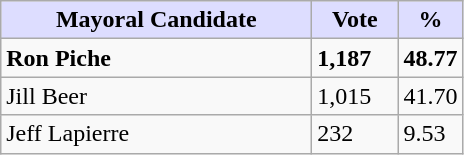<table class="wikitable">
<tr>
<th style="background:#ddf; width:200px;">Mayoral Candidate </th>
<th style="background:#ddf; width:50px;">Vote</th>
<th style="background:#ddf; width:30px;">%</th>
</tr>
<tr>
<td><strong>Ron Piche</strong></td>
<td><strong>1,187</strong></td>
<td><strong>48.77</strong></td>
</tr>
<tr>
<td>Jill Beer</td>
<td>1,015</td>
<td>41.70</td>
</tr>
<tr>
<td>Jeff Lapierre</td>
<td>232</td>
<td>9.53</td>
</tr>
</table>
